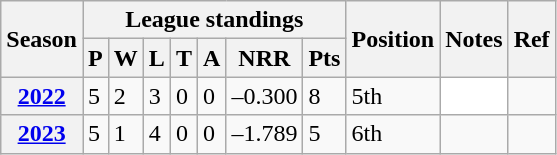<table class="wikitable">
<tr>
<th rowspan="2" scope="col">Season</th>
<th colspan="7" scope="col">League standings</th>
<th rowspan="2">Position</th>
<th rowspan="2" scope="col">Notes</th>
<th rowspan="2">Ref</th>
</tr>
<tr>
<th scope="col">P</th>
<th scope="col">W</th>
<th scope="col">L</th>
<th scope="col">T</th>
<th scope="col">A</th>
<th scope="col">NRR</th>
<th scope="col">Pts</th>
</tr>
<tr>
<th scope="row"><a href='#'>2022</a></th>
<td>5</td>
<td>2</td>
<td>3</td>
<td>0</td>
<td>0</td>
<td>–0.300</td>
<td>8</td>
<td>5th</td>
<td style="background: white;"></td>
<td></td>
</tr>
<tr>
<th scope="row"><a href='#'>2023</a></th>
<td>5</td>
<td>1</td>
<td>4</td>
<td>0</td>
<td>0</td>
<td>–1.789</td>
<td>5</td>
<td>6th</td>
<td></td>
<td></td>
</tr>
</table>
